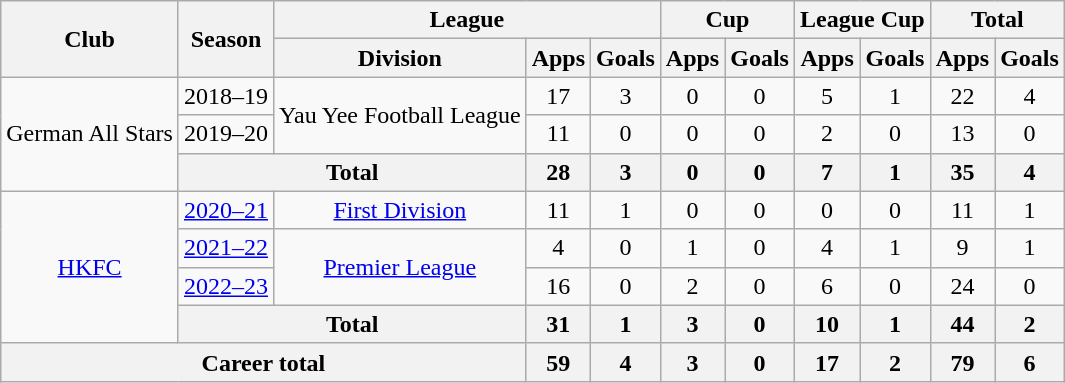<table class="wikitable" style="text-align: center">
<tr>
<th rowspan="2">Club</th>
<th rowspan="2">Season</th>
<th colspan="3">League</th>
<th colspan="2">Cup</th>
<th colspan="2">League Cup</th>
<th colspan="2">Total</th>
</tr>
<tr>
<th>Division</th>
<th>Apps</th>
<th>Goals</th>
<th>Apps</th>
<th>Goals</th>
<th>Apps</th>
<th>Goals</th>
<th>Apps</th>
<th>Goals</th>
</tr>
<tr>
<td rowspan="3">German All Stars</td>
<td>2018–19</td>
<td rowspan="2">Yau Yee Football League</td>
<td>17</td>
<td>3</td>
<td>0</td>
<td>0</td>
<td>5</td>
<td>1</td>
<td>22</td>
<td>4</td>
</tr>
<tr>
<td>2019–20</td>
<td>11</td>
<td>0</td>
<td>0</td>
<td>0</td>
<td>2</td>
<td>0</td>
<td>13</td>
<td>0</td>
</tr>
<tr>
<th colspan="2">Total</th>
<th>28</th>
<th>3</th>
<th>0</th>
<th>0</th>
<th>7</th>
<th>1</th>
<th>35</th>
<th>4</th>
</tr>
<tr>
<td rowspan="4"><a href='#'>HKFC</a></td>
<td><a href='#'>2020–21</a></td>
<td><a href='#'>First Division</a></td>
<td>11</td>
<td>1</td>
<td>0</td>
<td>0</td>
<td>0</td>
<td>0</td>
<td>11</td>
<td>1</td>
</tr>
<tr>
<td><a href='#'>2021–22</a></td>
<td rowspan="2"><a href='#'>Premier League</a></td>
<td>4</td>
<td>0</td>
<td>1</td>
<td>0</td>
<td>4</td>
<td>1</td>
<td>9</td>
<td>1</td>
</tr>
<tr>
<td><a href='#'>2022–23</a></td>
<td>16</td>
<td>0</td>
<td>2</td>
<td>0</td>
<td>6</td>
<td>0</td>
<td>24</td>
<td>0</td>
</tr>
<tr>
<th colspan="2">Total</th>
<th>31</th>
<th>1</th>
<th>3</th>
<th>0</th>
<th>10</th>
<th>1</th>
<th>44</th>
<th>2</th>
</tr>
<tr>
<th colspan="3">Career total</th>
<th>59</th>
<th>4</th>
<th>3</th>
<th>0</th>
<th>17</th>
<th>2</th>
<th>79</th>
<th>6</th>
</tr>
</table>
